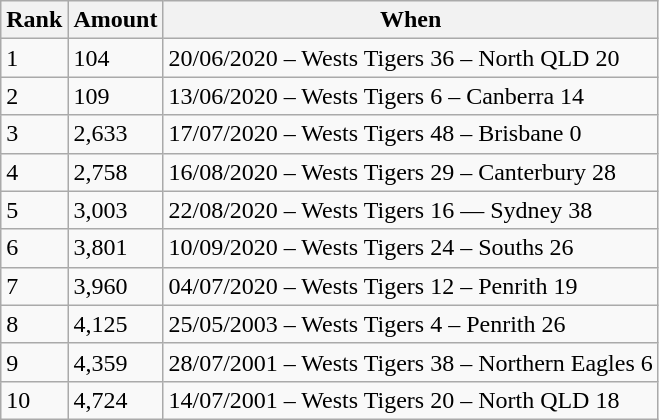<table class="wikitable" style="text-align:left;">
<tr>
<th>Rank</th>
<th>Amount</th>
<th>When</th>
</tr>
<tr>
<td>1</td>
<td style="text-align:left;">104</td>
<td>20/06/2020 – Wests Tigers 36 – North QLD 20</td>
</tr>
<tr>
<td>2</td>
<td style="text-align:left;">109</td>
<td>13/06/2020 – Wests Tigers 6 – Canberra 14</td>
</tr>
<tr>
<td>3</td>
<td style="text-align:left;">2,633</td>
<td>17/07/2020 – Wests Tigers 48 – Brisbane 0</td>
</tr>
<tr>
<td>4</td>
<td style="text-align:left;">2,758</td>
<td>16/08/2020 – Wests Tigers 29 – Canterbury 28</td>
</tr>
<tr>
<td>5</td>
<td style="text-align:left;">3,003</td>
<td>22/08/2020 – Wests Tigers 16 — Sydney 38</td>
</tr>
<tr>
<td>6</td>
<td style="text-align:left;">3,801</td>
<td>10/09/2020 – Wests Tigers 24 – Souths 26</td>
</tr>
<tr>
<td>7</td>
<td style="text-align:left;">3,960</td>
<td>04/07/2020 – Wests Tigers 12 – Penrith 19</td>
</tr>
<tr>
<td>8</td>
<td style="text-align:left;">4,125</td>
<td>25/05/2003 – Wests Tigers 4 – Penrith 26</td>
</tr>
<tr>
<td>9</td>
<td style="text-align:left;">4,359</td>
<td>28/07/2001 – Wests Tigers 38 – Northern Eagles 6</td>
</tr>
<tr>
<td>10</td>
<td style="text-align:left;">4,724</td>
<td>14/07/2001 – Wests Tigers 20 – North QLD 18</td>
</tr>
</table>
